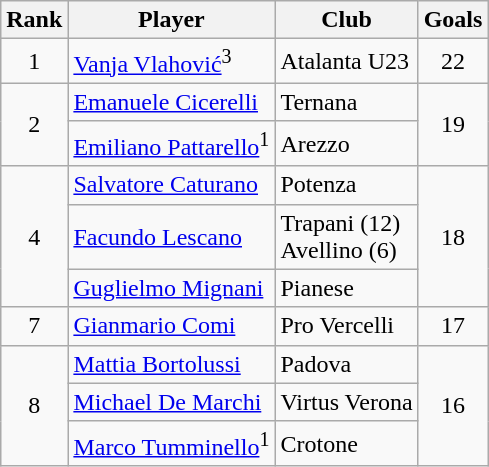<table class="wikitable" style="text-align:center">
<tr>
<th>Rank</th>
<th>Player</th>
<th>Club</th>
<th>Goals</th>
</tr>
<tr>
<td>1</td>
<td align="left"> <a href='#'>Vanja Vlahović</a><sup>3</sup></td>
<td align="left">Atalanta U23</td>
<td>22</td>
</tr>
<tr>
<td rowspan="2">2</td>
<td align="left"> <a href='#'>Emanuele Cicerelli</a></td>
<td align="left">Ternana</td>
<td rowspan="2">19</td>
</tr>
<tr>
<td align="left"> <a href='#'>Emiliano Pattarello</a><sup>1</sup></td>
<td align="left">Arezzo</td>
</tr>
<tr>
<td rowspan="3">4</td>
<td align="left"> <a href='#'>Salvatore Caturano</a></td>
<td align="left">Potenza</td>
<td rowspan="3">18</td>
</tr>
<tr>
<td align="left"> <a href='#'>Facundo Lescano</a></td>
<td align="left">Trapani (12)<br>Avellino (6)</td>
</tr>
<tr>
<td align="left"> <a href='#'>Guglielmo Mignani</a></td>
<td align="left">Pianese</td>
</tr>
<tr>
<td>7</td>
<td align="left"> <a href='#'>Gianmario Comi</a></td>
<td align="left">Pro Vercelli</td>
<td>17</td>
</tr>
<tr>
<td rowspan="3">8</td>
<td align="left"> <a href='#'>Mattia Bortolussi</a></td>
<td align="left">Padova</td>
<td rowspan="3">16</td>
</tr>
<tr>
<td align="left"> <a href='#'>Michael De Marchi</a></td>
<td align="left">Virtus Verona</td>
</tr>
<tr>
<td align="left"> <a href='#'>Marco Tumminello</a><sup>1</sup></td>
<td align="left">Crotone</td>
</tr>
</table>
